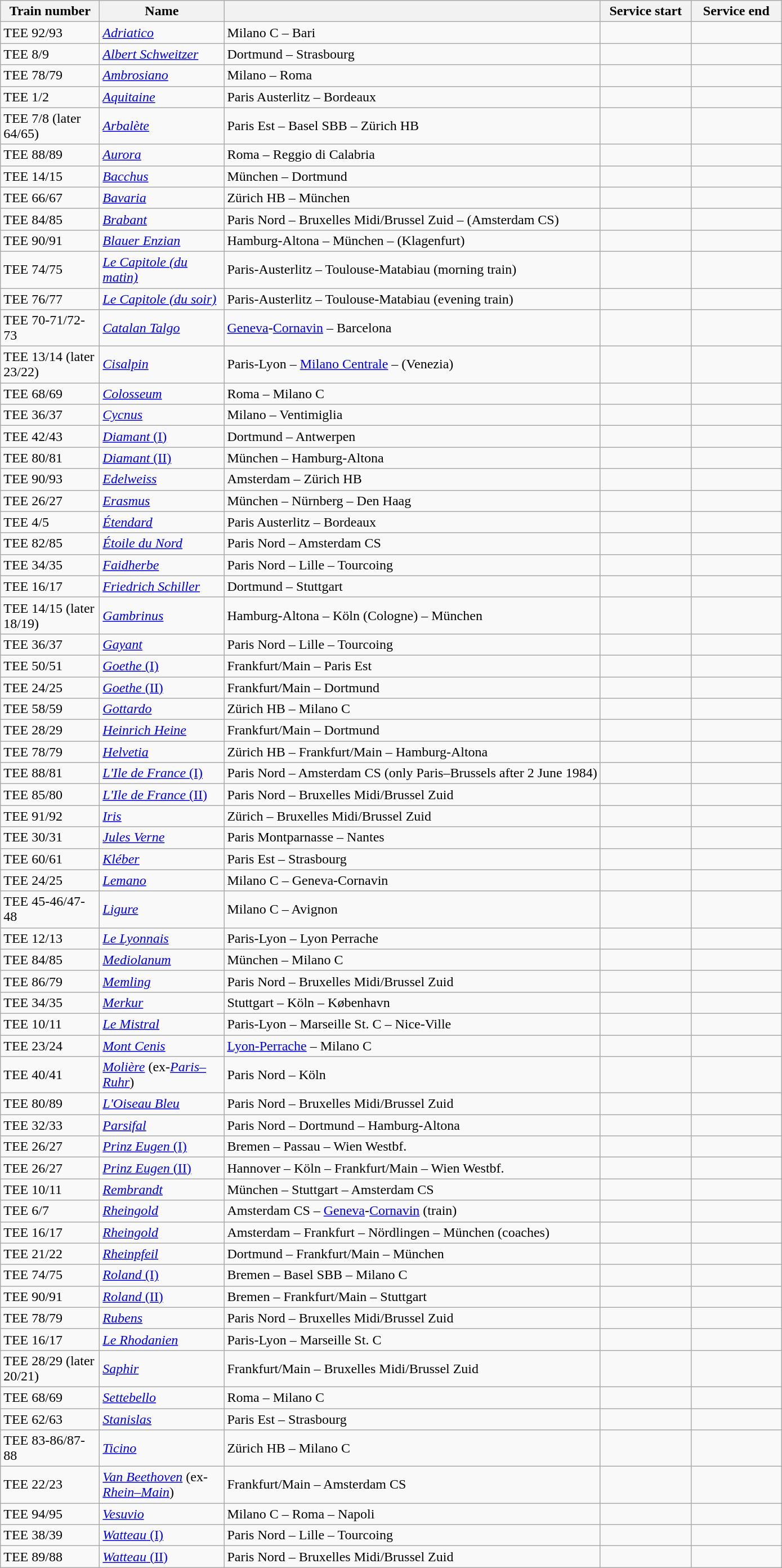<table class="wikitable sortable">
<tr style="background:#FFFFFF; color:#000000;">
<th style="width:110px;">Train number</th>
<th style="width:140px;">Name</th>
<th></th>
<th style="width:100px;">Service start</th>
<th style="width:100px;">Service end</th>
</tr>
<tr>
<td>TEE 92/93</td>
<td><em><a href='#'>Adriatico</a></em></td>
<td>Milano C – Bari</td>
<td></td>
<td></td>
</tr>
<tr>
<td>TEE 8/9</td>
<td><em><a href='#'>Albert Schweitzer</a></em></td>
<td>Dortmund – Strasbourg</td>
<td></td>
<td></td>
</tr>
<tr>
<td>TEE 78/79</td>
<td><em><a href='#'>Ambrosiano</a></em></td>
<td>Milano – Roma</td>
<td></td>
<td></td>
</tr>
<tr>
<td>TEE 1/2</td>
<td><em><a href='#'>Aquitaine</a></em></td>
<td>Paris Austerlitz – Bordeaux</td>
<td></td>
<td></td>
</tr>
<tr>
<td>TEE 7/8 (later 64/65)</td>
<td><em><a href='#'>Arbalète</a></em></td>
<td>Paris Est – Basel SBB – Zürich HB</td>
<td></td>
<td></td>
</tr>
<tr>
<td>TEE 88/89</td>
<td><em><a href='#'>Aurora</a></em></td>
<td>Roma – Reggio di Calabria</td>
<td></td>
<td></td>
</tr>
<tr>
<td>TEE 14/15</td>
<td><em><a href='#'>Bacchus</a></em></td>
<td>München – Dortmund</td>
<td></td>
<td></td>
</tr>
<tr>
<td>TEE 66/67</td>
<td><em><a href='#'>Bavaria</a></em></td>
<td>Zürich HB – München</td>
<td></td>
<td></td>
</tr>
<tr>
<td>TEE 84/85</td>
<td><em><a href='#'>Brabant</a></em></td>
<td>Paris Nord – Bruxelles Midi/Brussel Zuid – (Amsterdam CS)</td>
<td></td>
<td></td>
</tr>
<tr>
<td>TEE 90/91</td>
<td><em><a href='#'>Blauer Enzian</a></em></td>
<td>Hamburg-Altona – München – (Klagenfurt)</td>
<td></td>
<td></td>
</tr>
<tr>
<td>TEE 74/75</td>
<td><em><a href='#'>Le Capitole (du matin)</a></em></td>
<td>Paris-Austerlitz – Toulouse-Matabiau (morning train)</td>
<td></td>
<td></td>
</tr>
<tr>
<td>TEE 76/77</td>
<td><em><a href='#'>Le Capitole (du soir)</a></em></td>
<td>Paris-Austerlitz – Toulouse-Matabiau (evening train)</td>
<td></td>
<td></td>
</tr>
<tr>
<td>TEE 70-71/72-73</td>
<td><em><a href='#'>Catalan Talgo</a></em></td>
<td><a href='#'>Geneva</a>-<a href='#'>Cornavin</a> – Barcelona</td>
<td></td>
<td></td>
</tr>
<tr>
<td>TEE 13/14 (later 23/22)</td>
<td><em><a href='#'>Cisalpin</a></em></td>
<td>Paris-Lyon – <a href='#'>Milano Centrale</a> – (Venezia)</td>
<td></td>
<td></td>
</tr>
<tr>
<td>TEE 68/69</td>
<td><em><a href='#'>Colosseum</a></em></td>
<td>Roma – Milano C</td>
<td></td>
<td></td>
</tr>
<tr>
<td>TEE 36/37</td>
<td><em><a href='#'>Cycnus</a></em></td>
<td>Milano – Ventimiglia</td>
<td></td>
<td></td>
</tr>
<tr>
<td>TEE 42/43</td>
<td><a href='#'><em>Diamant</em> (I)</a></td>
<td>Dortmund – Antwerpen</td>
<td></td>
<td></td>
</tr>
<tr>
<td>TEE 80/81</td>
<td><a href='#'><em>Diamant</em> (II)</a></td>
<td>München – Hamburg-Altona</td>
<td></td>
<td></td>
</tr>
<tr>
<td>TEE 90/93</td>
<td><em><a href='#'>Edelweiss</a></em></td>
<td>Amsterdam – Zürich HB</td>
<td></td>
<td></td>
</tr>
<tr>
<td>TEE 26/27</td>
<td><em><a href='#'>Erasmus</a></em></td>
<td>München – Nürnberg – Den Haag</td>
<td></td>
<td></td>
</tr>
<tr>
<td>TEE 4/5</td>
<td><em><a href='#'>Étendard</a></em></td>
<td>Paris Austerlitz – Bordeaux</td>
<td></td>
<td></td>
</tr>
<tr>
<td>TEE 82/85</td>
<td><em><a href='#'>Étoile du Nord</a></em></td>
<td>Paris Nord – Amsterdam CS</td>
<td></td>
<td></td>
</tr>
<tr>
<td>TEE 34/35</td>
<td><em><a href='#'>Faidherbe</a></em></td>
<td>Paris Nord – Lille – Tourcoing</td>
<td></td>
<td></td>
</tr>
<tr>
<td>TEE 16/17</td>
<td><em><a href='#'>Friedrich Schiller</a></em></td>
<td>Dortmund – Stuttgart</td>
<td></td>
<td></td>
</tr>
<tr>
<td>TEE 14/15 (later 18/19)</td>
<td><em><a href='#'>Gambrinus</a></em></td>
<td>Hamburg-Altona – Köln (Cologne) – München</td>
<td></td>
<td></td>
</tr>
<tr>
<td>TEE 36/37</td>
<td><em><a href='#'>Gayant</a></em></td>
<td>Paris Nord – Lille – Tourcoing</td>
<td></td>
<td></td>
</tr>
<tr>
<td>TEE 50/51</td>
<td><a href='#'><em>Goethe</em> (I)</a></td>
<td>Frankfurt/Main – Paris Est</td>
<td></td>
<td></td>
</tr>
<tr>
<td>TEE 24/25</td>
<td><a href='#'><em>Goethe</em> (II)</a></td>
<td>Frankfurt/Main – Dortmund</td>
<td></td>
<td></td>
</tr>
<tr>
<td>TEE 58/59</td>
<td><em><a href='#'>Gottardo</a></em></td>
<td>Zürich HB – Milano C</td>
<td></td>
<td></td>
</tr>
<tr>
<td>TEE 28/29</td>
<td><em><a href='#'>Heinrich Heine</a></em></td>
<td>Frankfurt/Main – Dortmund</td>
<td></td>
<td></td>
</tr>
<tr>
<td>TEE 78/79</td>
<td><em><a href='#'>Helvetia</a></em></td>
<td>Zürich HB – Frankfurt/Main – Hamburg-Altona</td>
<td></td>
<td></td>
</tr>
<tr>
<td>TEE 88/81</td>
<td><a href='#'><em>L'Ile de France</em> (I)</a></td>
<td>Paris Nord – Amsterdam CS (only Paris–Brussels after 2 June 1984)</td>
<td></td>
<td></td>
</tr>
<tr>
<td>TEE 85/80</td>
<td><a href='#'><em>L'Ile de France</em> (II)</a></td>
<td>Paris Nord – Bruxelles Midi/Brussel Zuid</td>
<td></td>
<td></td>
</tr>
<tr>
<td>TEE 91/92</td>
<td><em><a href='#'>Iris</a></em></td>
<td>Zürich – Bruxelles Midi/Brussel Zuid</td>
<td></td>
<td></td>
</tr>
<tr>
<td>TEE 30/31</td>
<td><em><a href='#'>Jules Verne</a></em></td>
<td>Paris Montparnasse – Nantes</td>
<td></td>
<td></td>
</tr>
<tr>
<td>TEE 60/61</td>
<td><em><a href='#'>Kléber</a></em></td>
<td>Paris Est – Strasbourg</td>
<td></td>
<td></td>
</tr>
<tr>
<td>TEE 24/25</td>
<td><em><a href='#'>Lemano</a></em></td>
<td>Milano C – Geneva-Cornavin</td>
<td></td>
<td></td>
</tr>
<tr>
<td>TEE 45-46/47-48</td>
<td><em><a href='#'>Ligure</a></em></td>
<td>Milano C – Avignon</td>
<td></td>
<td></td>
</tr>
<tr>
<td>TEE 12/13</td>
<td><em><a href='#'>Le Lyonnais</a></em></td>
<td>Paris-Lyon – Lyon Perrache</td>
<td></td>
<td></td>
</tr>
<tr>
<td>TEE 84/85</td>
<td><em><a href='#'>Mediolanum</a></em></td>
<td>München – Milano C</td>
<td></td>
<td></td>
</tr>
<tr>
<td>TEE 86/79</td>
<td><em><a href='#'>Memling</a></em></td>
<td>Paris Nord – Bruxelles Midi/Brussel Zuid</td>
<td></td>
<td></td>
</tr>
<tr>
<td>TEE 34/35</td>
<td><em><a href='#'>Merkur</a></em></td>
<td>Stuttgart – Köln – København</td>
<td></td>
<td></td>
</tr>
<tr>
<td>TEE 10/11</td>
<td><em><a href='#'>Le Mistral</a></em></td>
<td>Paris-Lyon – Marseille St. C – Nice-Ville</td>
<td></td>
<td></td>
</tr>
<tr>
<td>TEE 23/24</td>
<td><em><a href='#'>Mont Cenis</a></em></td>
<td><a href='#'>Lyon-Perrache</a> – Milano C</td>
<td></td>
<td></td>
</tr>
<tr>
<td>TEE 40/41</td>
<td><em><a href='#'>Molière</a></em> (ex-<em><a href='#'>Paris–Ruhr</a></em>)</td>
<td>Paris Nord – Köln</td>
<td></td>
<td></td>
</tr>
<tr>
<td>TEE 80/89</td>
<td><em><a href='#'>L'Oiseau Bleu</a></em></td>
<td>Paris Nord – Bruxelles Midi/Brussel Zuid</td>
<td></td>
<td></td>
</tr>
<tr>
<td>TEE 32/33</td>
<td><em><a href='#'>Parsifal</a></em></td>
<td>Paris Nord – Dortmund – Hamburg-Altona</td>
<td></td>
<td></td>
</tr>
<tr>
<td>TEE 26/27</td>
<td><a href='#'><em>Prinz Eugen</em> (I)</a></td>
<td>Bremen – Passau – Wien Westbf.</td>
<td></td>
<td></td>
</tr>
<tr>
<td>TEE 26/27</td>
<td><a href='#'><em>Prinz Eugen</em> (II)</a></td>
<td>Hannover – Köln – Frankfurt/Main – Wien Westbf.</td>
<td></td>
<td></td>
</tr>
<tr>
<td>TEE 10/11</td>
<td><em><a href='#'>Rembrandt</a></em></td>
<td>München – Stuttgart – Amsterdam CS</td>
<td></td>
<td></td>
</tr>
<tr>
<td>TEE 6/7</td>
<td><em><a href='#'>Rheingold</a></em></td>
<td>Amsterdam CS – <a href='#'>Geneva</a>-<a href='#'>Cornavin</a> (train)</td>
<td></td>
<td></td>
</tr>
<tr>
<td>TEE 16/17</td>
<td><em><a href='#'>Rheingold</a></em></td>
<td>Amsterdam – Frankfurt – Nördlingen – München (coaches)</td>
<td></td>
<td></td>
</tr>
<tr>
<td>TEE 21/22</td>
<td><em><a href='#'>Rheinpfeil</a></em></td>
<td>Dortmund – Frankfurt/Main – München</td>
<td></td>
<td></td>
</tr>
<tr>
<td>TEE 74/75</td>
<td><a href='#'><em>Roland</em> (I)</a></td>
<td>Bremen – Basel SBB – Milano C</td>
<td></td>
<td></td>
</tr>
<tr>
<td>TEE 90/91</td>
<td><a href='#'><em>Roland</em> (II)</a></td>
<td>Bremen – Frankfurt/Main – Stuttgart</td>
<td></td>
<td></td>
</tr>
<tr>
<td>TEE 78/79</td>
<td><em><a href='#'>Rubens</a></em></td>
<td>Paris Nord – Bruxelles Midi/Brussel Zuid</td>
<td></td>
<td></td>
</tr>
<tr>
<td>TEE 16/17</td>
<td><em><a href='#'>Le Rhodanien</a></em></td>
<td>Paris-Lyon – Marseille St. C</td>
<td></td>
<td></td>
</tr>
<tr>
<td>TEE 28/29 (later 20/21)</td>
<td><em><a href='#'>Saphir</a></em></td>
<td>Frankfurt/Main – Bruxelles Midi/Brussel Zuid</td>
<td></td>
<td></td>
</tr>
<tr>
<td>TEE 68/69</td>
<td><em><a href='#'>Settebello</a></em></td>
<td>Roma – Milano C</td>
<td></td>
<td></td>
</tr>
<tr>
<td>TEE 62/63</td>
<td><em><a href='#'>Stanislas</a></em></td>
<td>Paris Est – Strasbourg</td>
<td></td>
<td></td>
</tr>
<tr>
<td>TEE 83-86/87-88</td>
<td><em><a href='#'>Ticino</a></em></td>
<td>Zürich HB – Milano C</td>
<td></td>
<td></td>
</tr>
<tr>
<td>TEE 22/23</td>
<td><em><a href='#'>Van Beethoven</a></em> (ex-<em><a href='#'>Rhein–Main</a></em>)</td>
<td>Frankfurt/Main – Amsterdam CS</td>
<td></td>
<td></td>
</tr>
<tr>
<td>TEE 94/95</td>
<td><em><a href='#'>Vesuvio</a></em></td>
<td>Milano C – Roma – Napoli</td>
<td></td>
<td></td>
</tr>
<tr>
<td>TEE 38/39</td>
<td><a href='#'><em>Watteau</em> (I)</a></td>
<td>Paris Nord – Lille – Tourcoing</td>
<td></td>
<td></td>
</tr>
<tr>
<td>TEE 89/88</td>
<td><a href='#'><em>Watteau</em> (II)</a></td>
<td>Paris Nord – Bruxelles Midi/Brussel Zuid</td>
<td></td>
<td></td>
</tr>
</table>
